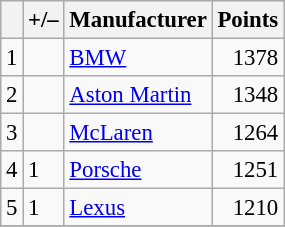<table class="wikitable" style="font-size: 95%;">
<tr>
<th scope="col"></th>
<th scope="col">+/–</th>
<th scope="col">Manufacturer</th>
<th scope="col">Points</th>
</tr>
<tr>
<td align=center>1</td>
<td align="left"></td>
<td> <a href='#'>BMW</a></td>
<td align=right>1378</td>
</tr>
<tr>
<td align=center>2</td>
<td align="left"></td>
<td> <a href='#'>Aston Martin</a></td>
<td align=right>1348</td>
</tr>
<tr>
<td align=center>3</td>
<td align="left"></td>
<td> <a href='#'>McLaren</a></td>
<td align=right>1264</td>
</tr>
<tr>
<td align=center>4</td>
<td align="left"> 1</td>
<td> <a href='#'>Porsche</a></td>
<td align=right>1251</td>
</tr>
<tr>
<td align=center>5</td>
<td align="left"> 1</td>
<td> <a href='#'>Lexus</a></td>
<td align=right>1210</td>
</tr>
<tr>
</tr>
</table>
